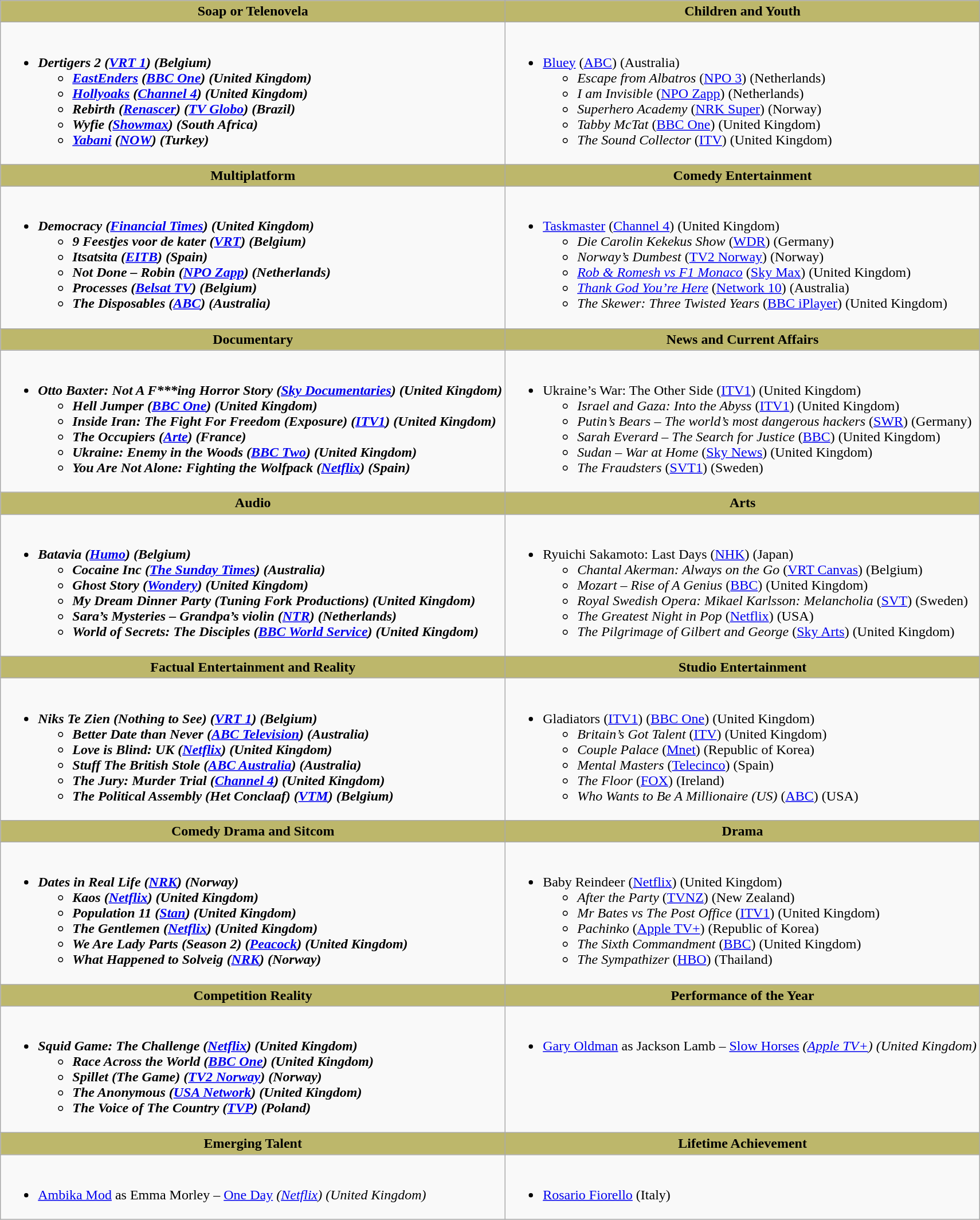<table class=wikitable>
<tr>
<th style="background:#BDB76B;" width:50%">Soap or Telenovela</th>
<th style="background:#BDB76B;" width:50%">Children and Youth</th>
</tr>
<tr>
<td valign="top"><br><ul><li><strong><em>Dertigers 2<em> (<a href='#'>VRT 1</a>) (Belgium)<strong><ul><li></em><a href='#'>EastEnders</a><em> (<a href='#'>BBC One</a>) (United Kingdom)</li><li></em><a href='#'>Hollyoaks</a><em> (<a href='#'>Channel 4</a>) (United Kingdom)</li><li></em>Rebirth (<a href='#'>Renascer</a>)<em> (<a href='#'>TV Globo</a>) (Brazil)</li><li></em>Wyfie<em> (<a href='#'>Showmax</a>) (South Africa)</li><li></em><a href='#'>Yabani</a><em> (<a href='#'>NOW</a>) (Turkey)</li></ul></li></ul></td>
<td valign="top"><br><ul><li></em></strong><a href='#'>Bluey</a></em> (<a href='#'>ABC</a>) (Australia)</strong><ul><li><em>Escape from Albatros</em> (<a href='#'>NPO 3</a>) (Netherlands)</li><li><em>I am Invisible</em> (<a href='#'>NPO Zapp</a>) (Netherlands)</li><li><em>Superhero Academy</em> (<a href='#'>NRK Super</a>) (Norway)</li><li><em>Tabby McTat</em> (<a href='#'>BBC One</a>) (United Kingdom)</li><li><em>The Sound Collector</em> (<a href='#'>ITV</a>) (United Kingdom)</li></ul></li></ul></td>
</tr>
<tr>
<th style="background:#BDB76B;" width:50%">Multiplatform</th>
<th style="background:#BDB76B;" width:50%">Comedy Entertainment</th>
</tr>
<tr>
<td valign="top"><br><ul><li><strong><em>Democracy<em> (<a href='#'>Financial Times</a>) (United Kingdom)<strong><ul><li></em>9 Feestjes voor de kater<em> (<a href='#'>VRT</a>) (Belgium)</li><li></em>Itsatsita<em> (<a href='#'>EITB</a>) (Spain)</li><li></em>Not Done – Robin<em> (<a href='#'>NPO Zapp</a>) (Netherlands)</li><li></em>Processes<em> (<a href='#'>Belsat TV</a>) (Belgium)</li><li></em>The Disposables <em> (<a href='#'>ABC</a>) (Australia)</li></ul></li></ul></td>
<td valign="top"><br><ul><li></em></strong><a href='#'>Taskmaster</a></em> (<a href='#'>Channel 4</a>) (United Kingdom)</strong><ul><li><em>Die Carolin Kekekus Show</em> (<a href='#'>WDR</a>) (Germany)</li><li><em>Norway’s Dumbest</em> (<a href='#'>TV2 Norway</a>) (Norway)</li><li><em><a href='#'>Rob & Romesh vs F1 Monaco</a></em> (<a href='#'>Sky Max</a>) (United Kingdom)</li><li><em><a href='#'>Thank God You’re Here</a></em> (<a href='#'>Network 10</a>) (Australia)</li><li><em>The Skewer: Three Twisted Years</em> (<a href='#'>BBC iPlayer</a>) (United Kingdom)</li></ul></li></ul></td>
</tr>
<tr>
<th style="background:#BDB76B;" width:50%">Documentary</th>
<th style="background:#BDB76B;" width:50%">News and Current Affairs</th>
</tr>
<tr>
<td valign="top"><br><ul><li><strong><em>Otto Baxter: Not A F***ing Horror Story<em> (<a href='#'>Sky Documentaries</a>) (United Kingdom)<strong><ul><li></em>Hell Jumper<em> (<a href='#'>BBC One</a>) (United Kingdom)</li><li></em>Inside Iran: The Fight For Freedom (Exposure)<em> (<a href='#'>ITV1</a>) (United Kingdom)</li><li></em>The Occupiers<em> (<a href='#'>Arte</a>) (France)</li><li></em>Ukraine: Enemy in the Woods<em> (<a href='#'>BBC Two</a>) (United Kingdom)</li><li></em>You Are Not Alone: Fighting the Wolfpack<em> (<a href='#'>Netflix</a>) (Spain)</li></ul></li></ul></td>
<td valign="top"><br><ul><li></em></strong>Ukraine’s War: The Other Side</em> (<a href='#'>ITV1</a>) (United Kingdom)</strong><ul><li><em>Israel and Gaza: Into the Abyss</em> (<a href='#'>ITV1</a>) (United Kingdom)</li><li><em>Putin’s Bears – The world’s most dangerous hackers</em> (<a href='#'>SWR</a>) (Germany)</li><li><em>Sarah Everard – The Search for Justice</em> (<a href='#'>BBC</a>) (United Kingdom)</li><li><em>Sudan – War at Home</em> (<a href='#'>Sky News</a>) (United Kingdom)</li><li><em>The Fraudsters</em> (<a href='#'>SVT1</a>) (Sweden)</li></ul></li></ul></td>
</tr>
<tr>
<th style="background:#BDB76B;" width:50%">Audio</th>
<th style="background:#BDB76B;" width:50%">Arts</th>
</tr>
<tr>
<td valign="top"><br><ul><li><strong><em>Batavia<em> (<a href='#'>Humo</a>) (Belgium)<strong><ul><li></em>Cocaine Inc<em> (<a href='#'>The Sunday Times</a>) (Australia)</li><li></em>Ghost Story<em> (<a href='#'>Wondery</a>) (United Kingdom)</li><li></em>My Dream Dinner Party<em> (Tuning Fork Productions) (United Kingdom)</li><li></em>Sara’s Mysteries – Grandpa’s violin<em> (<a href='#'>NTR</a>) (Netherlands)</li><li></em>World of Secrets: The Disciples<em> (<a href='#'>BBC World Service</a>) (United Kingdom)</li></ul></li></ul></td>
<td valign="top"><br><ul><li></em></strong>Ryuichi Sakamoto: Last Days</em> (<a href='#'>NHK</a>) (Japan)</strong><ul><li><em>Chantal Akerman: Always on the Go </em> (<a href='#'>VRT Canvas</a>) (Belgium)</li><li><em>Mozart – Rise of A Genius</em> (<a href='#'>BBC</a>) (United Kingdom)</li><li><em>Royal Swedish Opera: Mikael Karlsson: Melancholia</em> (<a href='#'>SVT</a>) (Sweden)</li><li><em>The Greatest Night in Pop</em> (<a href='#'>Netflix</a>) (USA)</li><li><em>The Pilgrimage of Gilbert and George</em> (<a href='#'>Sky Arts</a>) (United Kingdom)</li></ul></li></ul></td>
</tr>
<tr>
<th style="background:#BDB76B;" width:50%">Factual Entertainment and Reality</th>
<th style="background:#BDB76B;" width:50%">Studio Entertainment</th>
</tr>
<tr>
<td valign="top"><br><ul><li><strong><em>Niks Te Zien (Nothing to See)<em> (<a href='#'>VRT 1</a>) (Belgium)<strong><ul><li></em>Better Date than Never<em> (<a href='#'>ABC Television</a>) (Australia)</li><li></em>Love is Blind: UK<em> (<a href='#'>Netflix</a>) (United Kingdom)</li><li></em>Stuff The British Stole<em> (<a href='#'>ABC Australia</a>) (Australia)</li><li></em>The Jury: Murder Trial<em> (<a href='#'>Channel 4</a>) (United Kingdom)</li><li></em>The Political Assembly (Het Conclaaf)<em> (<a href='#'>VTM</a>) (Belgium)</li></ul></li></ul></td>
<td valign="top"><br><ul><li></em></strong>Gladiators</em> (<a href='#'>ITV1</a>) (<a href='#'>BBC One</a>) (United Kingdom)</strong><ul><li><em>Britain’s Got Talent </em> (<a href='#'>ITV</a>) (United Kingdom)</li><li><em>Couple Palace</em> (<a href='#'>Mnet</a>) (Republic of Korea)</li><li><em>Mental Masters</em> (<a href='#'>Telecinco</a>) (Spain)</li><li><em>The Floor</em> (<a href='#'>FOX</a>) (Ireland)</li><li><em>Who Wants to Be A Millionaire (US) </em> (<a href='#'>ABC</a>) (USA)</li></ul></li></ul></td>
</tr>
<tr>
<th style="background:#BDB76B;" width:50%">Comedy Drama and Sitcom</th>
<th style="background:#BDB76B;" width:50%">Drama</th>
</tr>
<tr>
<td valign="top"><br><ul><li><strong><em>Dates in Real Life<em> (<a href='#'>NRK</a>) (Norway)<strong><ul><li></em>Kaos<em> (<a href='#'>Netflix</a>) (United Kingdom)</li><li></em>Population 11<em> (<a href='#'>Stan</a>) (United Kingdom)</li><li></em>The Gentlemen<em> (<a href='#'>Netflix</a>) (United Kingdom)</li><li></em>We Are Lady Parts (Season 2)<em> (<a href='#'>Peacock</a>) (United Kingdom)</li><li></em>What Happened to Solveig<em> (<a href='#'>NRK</a>) (Norway)</li></ul></li></ul></td>
<td valign="top"><br><ul><li></em></strong>Baby Reindeer</em> (<a href='#'>Netflix</a>) (United Kingdom)</strong><ul><li><em>After the Party</em> (<a href='#'>TVNZ</a>) (New Zealand)</li><li><em>Mr Bates vs The Post Office</em> (<a href='#'>ITV1</a>) (United Kingdom)</li><li><em>Pachinko</em> (<a href='#'>Apple TV+</a>) (Republic of Korea)</li><li><em>The Sixth Commandment</em> (<a href='#'>BBC</a>) (United Kingdom)</li><li><em>The Sympathizer</em> (<a href='#'>HBO</a>) (Thailand)</li></ul></li></ul></td>
</tr>
<tr>
<th style="background:#BDB76B;" width:50%">Competition Reality</th>
<th style="background:#BDB76B;" width:50%">Performance of the Year</th>
</tr>
<tr>
<td valign="top"><br><ul><li><strong><em>Squid Game: The Challenge<em> (<a href='#'>Netflix</a>) (United Kingdom)<strong><ul><li></em>Race Across the World<em> (<a href='#'>BBC One</a>) (United Kingdom)</li><li></em>Spillet (The Game)<em> (<a href='#'>TV2 Norway</a>) (Norway)</li><li></em>The Anonymous<em> (<a href='#'>USA Network</a>) (United Kingdom)</li><li></em>The Voice of The Country<em> (<a href='#'>TVP</a>) (Poland)</li></ul></li></ul></td>
<td valign="top"><br><ul><li></strong><a href='#'>Gary Oldman</a> as Jackson Lamb – </em><a href='#'>Slow Horses</a><em> (<a href='#'>Apple TV+</a>) (United Kingdom)<strong></li></ul></td>
</tr>
<tr>
<th style="background:#BDB76B;" width:50%">Emerging Talent</th>
<th style="background:#BDB76B;" width:50%">Lifetime Achievement</th>
</tr>
<tr>
<td valign="top"><br><ul><li></strong><a href='#'>Ambika Mod</a> as Emma Morley – </em><a href='#'>One Day</a><em> (<a href='#'>Netflix</a>) (United Kingdom)<strong></li></ul></td>
<td valign="top"><br><ul><li></strong><a href='#'>Rosario Fiorello</a> (Italy)<strong></li></ul></td>
</tr>
</table>
